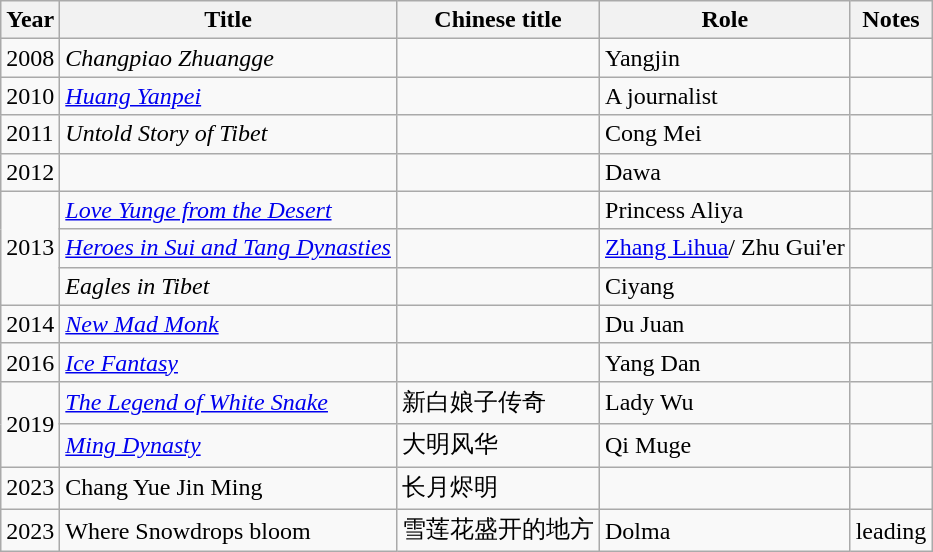<table class="wikitable">
<tr>
<th>Year</th>
<th>Title</th>
<th>Chinese title</th>
<th>Role</th>
<th>Notes</th>
</tr>
<tr>
<td>2008</td>
<td><em>Changpiao Zhuangge</em></td>
<td></td>
<td>Yangjin</td>
<td></td>
</tr>
<tr>
<td>2010</td>
<td><em><a href='#'>Huang Yanpei</a></em></td>
<td></td>
<td>A journalist</td>
<td></td>
</tr>
<tr>
<td>2011</td>
<td><em>Untold Story of Tibet</em></td>
<td></td>
<td>Cong Mei</td>
<td></td>
</tr>
<tr>
<td>2012</td>
<td></td>
<td></td>
<td>Dawa</td>
<td></td>
</tr>
<tr>
<td rowspan="3">2013</td>
<td><em><a href='#'>Love Yunge from the Desert</a></em></td>
<td></td>
<td>Princess Aliya</td>
<td></td>
</tr>
<tr>
<td><em><a href='#'>Heroes in Sui and Tang Dynasties</a></em></td>
<td></td>
<td><a href='#'>Zhang Lihua</a>/ Zhu Gui'er</td>
<td></td>
</tr>
<tr>
<td><em>Eagles in Tibet</em></td>
<td></td>
<td>Ciyang</td>
<td></td>
</tr>
<tr>
<td>2014</td>
<td><em><a href='#'>New Mad Monk</a></em></td>
<td></td>
<td>Du Juan</td>
<td></td>
</tr>
<tr>
<td>2016</td>
<td><em><a href='#'>Ice Fantasy</a></em></td>
<td></td>
<td>Yang Dan</td>
<td></td>
</tr>
<tr>
<td rowspan=2>2019</td>
<td><em><a href='#'>The Legend of White Snake</a></em></td>
<td>新白娘子传奇</td>
<td>Lady Wu</td>
<td></td>
</tr>
<tr>
<td><em><a href='#'>Ming Dynasty</a></em></td>
<td>大明风华</td>
<td>Qi Muge</td>
<td></td>
</tr>
<tr>
<td>2023</td>
<td>Chang Yue Jin Ming</td>
<td>长月烬明</td>
<td></td>
<td></td>
</tr>
<tr>
<td>2023</td>
<td>Where Snowdrops bloom</td>
<td>雪莲花盛开的地方</td>
<td>Dolma</td>
<td>leading</td>
</tr>
</table>
